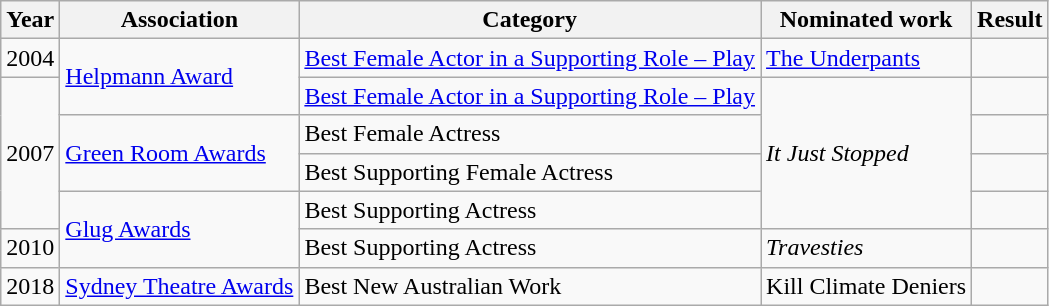<table class="wikitable sortable">
<tr>
<th>Year</th>
<th>Association</th>
<th>Category</th>
<th>Nominated work</th>
<th>Result</th>
</tr>
<tr>
<td>2004</td>
<td rowspan=2><a href='#'>Helpmann Award</a></td>
<td><a href='#'>Best Female Actor in a Supporting Role – Play</a></td>
<td><a href='#'>The Underpants</a></td>
<td></td>
</tr>
<tr>
<td rowspan=4>2007</td>
<td><a href='#'>Best Female Actor in a Supporting Role – Play</a></td>
<td rowspan=4><em>It Just Stopped</em></td>
<td></td>
</tr>
<tr>
<td rowspan=2><a href='#'>Green Room Awards</a></td>
<td>Best Female Actress</td>
<td></td>
</tr>
<tr>
<td>Best Supporting Female Actress</td>
<td></td>
</tr>
<tr>
<td rowspan=2><a href='#'>Glug Awards</a></td>
<td>Best Supporting Actress</td>
<td></td>
</tr>
<tr>
<td>2010</td>
<td>Best Supporting Actress</td>
<td><em>Travesties</em></td>
<td></td>
</tr>
<tr>
<td>2018</td>
<td><a href='#'>Sydney Theatre Awards</a></td>
<td>Best New Australian Work</td>
<td>Kill Climate Deniers</td>
<td></td>
</tr>
</table>
